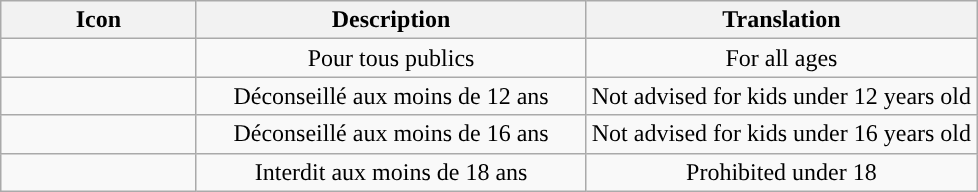<table class="wikitable" style="text-align: center;">
<tr>
<th style="width: 20%">Icon</th>
<th style="width: 40%">Description</th>
<th style="width: 40%">Translation</th>
</tr>
<tr>
<td></td>
<td>Pour tous publics</td>
<td>For all ages</td>
</tr>
<tr>
<td></td>
<td>Déconseillé aux moins de 12 ans</td>
<td>Not advised for kids under 12 years old</td>
</tr>
<tr>
<td></td>
<td>Déconseillé aux moins de 16 ans</td>
<td>Not advised for kids under 16 years old</td>
</tr>
<tr>
<td></td>
<td>Interdit aux moins de 18 ans</td>
<td>Prohibited under 18</td>
</tr>
</table>
